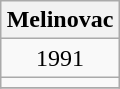<table class="wikitable" style="margin: 0.5em auto; text-align: center;">
<tr>
<th colspan="1">Melinovac</th>
</tr>
<tr>
<td>1991</td>
</tr>
<tr>
<td></td>
</tr>
<tr>
</tr>
</table>
